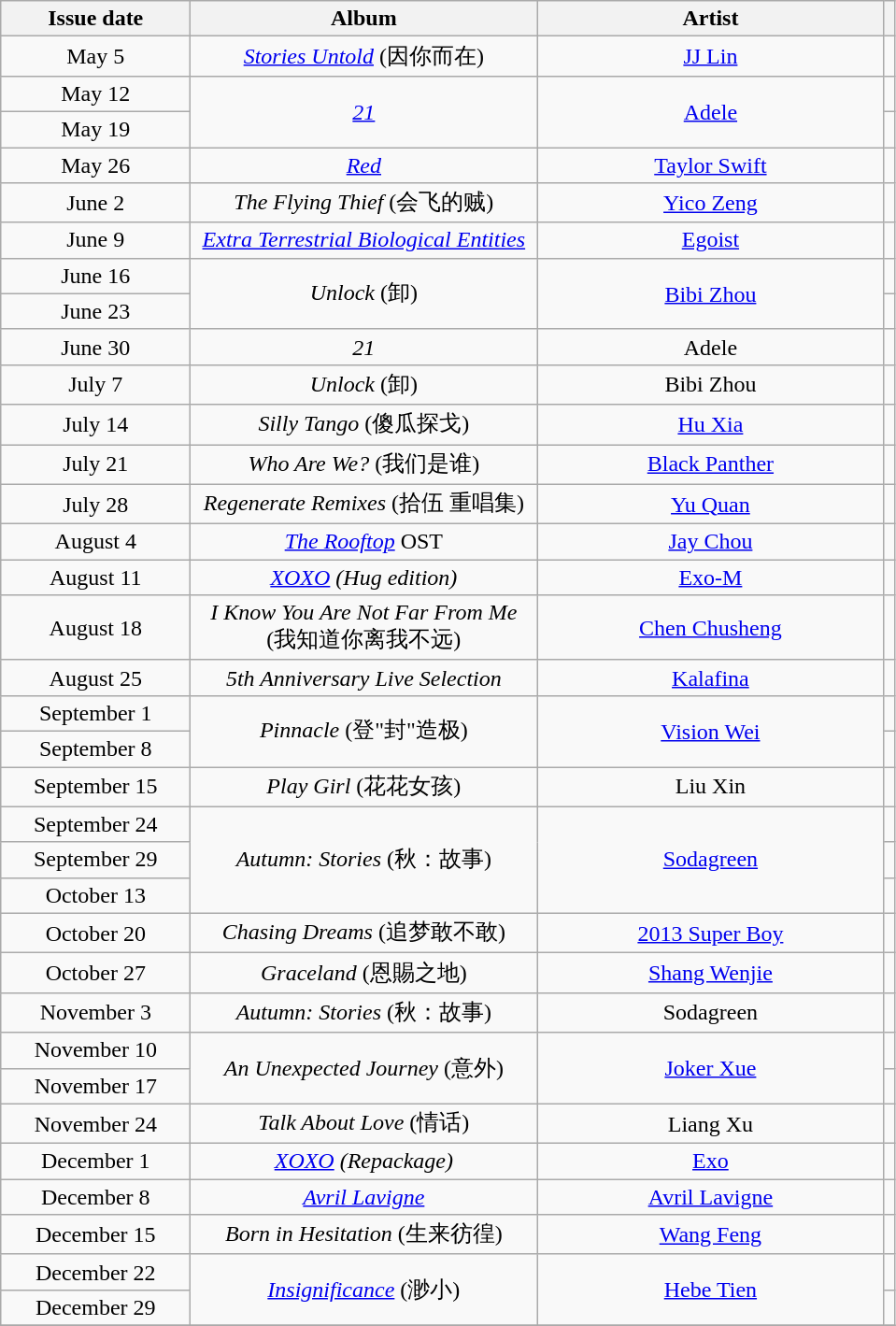<table class="wikitable plainrowheaders" style="text-align:center">
<tr>
<th style="width:8em;">Issue date</th>
<th style="width:15em;">Album</th>
<th style="width:15em;">Artist</th>
<th></th>
</tr>
<tr>
<td>May 5</td>
<td><em><a href='#'>Stories Untold</a></em> (因你而在)</td>
<td><a href='#'>JJ Lin</a></td>
<td></td>
</tr>
<tr>
<td>May 12</td>
<td rowspan="2"><em><a href='#'>21</a></em></td>
<td rowspan="2"><a href='#'>Adele</a></td>
<td></td>
</tr>
<tr>
<td>May 19</td>
<td></td>
</tr>
<tr>
<td>May 26</td>
<td><em><a href='#'>Red</a></em></td>
<td><a href='#'>Taylor Swift</a></td>
<td></td>
</tr>
<tr>
<td>June 2</td>
<td><em>The Flying Thief</em> (会飞的贼)</td>
<td><a href='#'>Yico Zeng</a></td>
<td></td>
</tr>
<tr>
<td>June 9</td>
<td><em><a href='#'>Extra Terrestrial Biological Entities</a></em></td>
<td><a href='#'>Egoist</a></td>
<td></td>
</tr>
<tr>
<td>June 16</td>
<td rowspan="2"><em>Unlock</em> (卸)</td>
<td rowspan="2"><a href='#'>Bibi Zhou</a></td>
<td></td>
</tr>
<tr>
<td>June 23</td>
<td></td>
</tr>
<tr>
<td>June 30</td>
<td><em>21</em></td>
<td>Adele</td>
<td></td>
</tr>
<tr>
<td>July 7</td>
<td><em>Unlock</em> (卸)</td>
<td>Bibi Zhou</td>
<td></td>
</tr>
<tr>
<td>July 14</td>
<td><em>Silly Tango</em> (傻瓜探戈)</td>
<td><a href='#'>Hu Xia</a></td>
<td></td>
</tr>
<tr>
<td>July 21</td>
<td><em>Who Are We?</em> (我们是谁)</td>
<td><a href='#'>Black Panther</a></td>
<td></td>
</tr>
<tr>
<td>July 28</td>
<td><em>Regenerate Remixes</em> (拾伍 重唱集)</td>
<td><a href='#'>Yu Quan</a></td>
<td></td>
</tr>
<tr>
<td>August 4</td>
<td><em><a href='#'>The Rooftop</a></em> OST</td>
<td><a href='#'>Jay Chou</a></td>
<td></td>
</tr>
<tr>
<td>August 11</td>
<td><em><a href='#'>XOXO</a> (Hug edition)</em></td>
<td><a href='#'>Exo-M</a></td>
<td></td>
</tr>
<tr>
<td>August 18</td>
<td><em>I Know You Are Not Far From Me</em> (我知道你离我不远)</td>
<td><a href='#'>Chen Chusheng</a></td>
<td></td>
</tr>
<tr>
<td>August 25</td>
<td><em>5th Anniversary Live Selection</em></td>
<td><a href='#'>Kalafina</a></td>
<td></td>
</tr>
<tr>
<td>September 1</td>
<td rowspan="2"><em>Pinnacle</em> (登"封"造极)</td>
<td rowspan="2"><a href='#'>Vision Wei</a></td>
<td></td>
</tr>
<tr>
<td>September 8</td>
<td></td>
</tr>
<tr>
<td>September 15</td>
<td><em>Play Girl</em> (花花女孩)</td>
<td>Liu Xin</td>
<td></td>
</tr>
<tr>
<td>September 24</td>
<td rowspan="3"><em>Autumn: Stories</em> (秋：故事)</td>
<td rowspan="3"><a href='#'>Sodagreen</a></td>
<td></td>
</tr>
<tr>
<td>September 29</td>
<td></td>
</tr>
<tr>
<td>October 13</td>
<td></td>
</tr>
<tr>
<td>October 20</td>
<td><em>Chasing Dreams</em> (追梦敢不敢)</td>
<td><a href='#'>2013 Super Boy</a></td>
<td></td>
</tr>
<tr>
<td>October 27</td>
<td><em>Graceland</em> (恩賜之地)</td>
<td><a href='#'>Shang Wenjie</a></td>
<td></td>
</tr>
<tr>
<td>November 3</td>
<td><em>Autumn: Stories</em> (秋：故事)</td>
<td>Sodagreen</td>
<td></td>
</tr>
<tr>
<td>November 10</td>
<td rowspan="2"><em>An Unexpected Journey</em> (意外)</td>
<td rowspan="2"><a href='#'>Joker Xue</a></td>
<td></td>
</tr>
<tr>
<td>November 17</td>
<td></td>
</tr>
<tr>
<td>November 24</td>
<td><em>Talk About Love</em> (情话)</td>
<td>Liang Xu</td>
<td></td>
</tr>
<tr>
<td>December 1</td>
<td><em><a href='#'>XOXO</a> (Repackage)</em></td>
<td><a href='#'>Exo</a></td>
<td></td>
</tr>
<tr>
<td>December 8</td>
<td><em><a href='#'>Avril Lavigne</a></em></td>
<td><a href='#'>Avril Lavigne</a></td>
<td></td>
</tr>
<tr>
<td>December 15</td>
<td><em>Born in Hesitation</em> (生来彷徨)</td>
<td><a href='#'>Wang Feng</a></td>
<td></td>
</tr>
<tr>
<td>December 22</td>
<td rowspan="2"><em><a href='#'>Insignificance</a></em> (渺小)</td>
<td rowspan="2"><a href='#'>Hebe Tien</a></td>
<td></td>
</tr>
<tr>
<td>December 29</td>
<td></td>
</tr>
<tr>
</tr>
</table>
